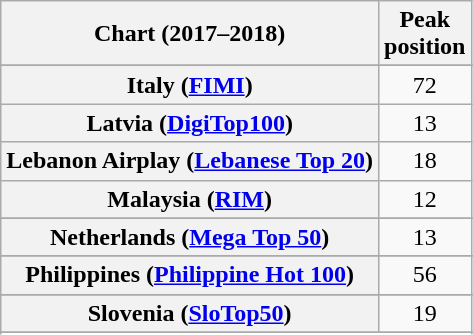<table class="wikitable sortable plainrowheaders" style="text-align:center">
<tr>
<th scope="col">Chart (2017–2018)</th>
<th scope="col">Peak<br>position</th>
</tr>
<tr>
</tr>
<tr>
</tr>
<tr>
</tr>
<tr>
</tr>
<tr>
</tr>
<tr>
</tr>
<tr>
</tr>
<tr>
</tr>
<tr>
</tr>
<tr>
</tr>
<tr>
</tr>
<tr>
</tr>
<tr>
</tr>
<tr>
<th scope="row">Italy (<a href='#'>FIMI</a>)</th>
<td>72</td>
</tr>
<tr>
<th scope="row">Latvia (<a href='#'>DigiTop100</a>)</th>
<td>13</td>
</tr>
<tr>
<th scope="row">Lebanon Airplay (<a href='#'>Lebanese Top 20</a>)</th>
<td>18</td>
</tr>
<tr>
<th scope="row">Malaysia (<a href='#'>RIM</a>)</th>
<td>12</td>
</tr>
<tr>
</tr>
<tr>
<th scope="row">Netherlands (<a href='#'>Mega Top 50</a>)</th>
<td>13</td>
</tr>
<tr>
</tr>
<tr>
</tr>
<tr>
<th scope="row">Philippines (<a href='#'>Philippine Hot 100</a>)</th>
<td>56</td>
</tr>
<tr>
</tr>
<tr>
</tr>
<tr>
</tr>
<tr>
</tr>
<tr>
<th scope="row">Slovenia (<a href='#'>SloTop50</a>)</th>
<td>19</td>
</tr>
<tr>
</tr>
<tr>
</tr>
<tr>
</tr>
<tr>
</tr>
<tr>
</tr>
</table>
